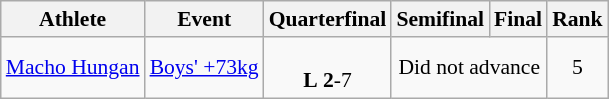<table class="wikitable" style="text-align:left; font-size:90%">
<tr>
<th>Athlete</th>
<th>Event</th>
<th>Quarterfinal</th>
<th>Semifinal</th>
<th>Final</th>
<th>Rank</th>
</tr>
<tr>
<td><a href='#'>Macho Hungan</a></td>
<td><a href='#'>Boys' +73kg</a></td>
<td align=center> <br> <strong>L</strong> <strong>2</strong>-7</td>
<td align=center colspan=2>Did not advance</td>
<td align=center>5</td>
</tr>
</table>
